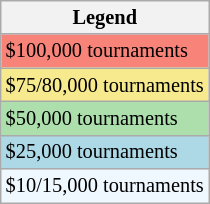<table class=wikitable style=font-size:85%>
<tr>
<th>Legend</th>
</tr>
<tr style=background:#f88379>
<td>$100,000 tournaments</td>
</tr>
<tr style=background:#f7e98e>
<td>$75/80,000 tournaments</td>
</tr>
<tr style=background:#addfad>
<td>$50,000 tournaments</td>
</tr>
<tr style=background:lightblue>
<td>$25,000 tournaments</td>
</tr>
<tr style="background:#f0f8ff">
<td>$10/15,000 tournaments</td>
</tr>
</table>
